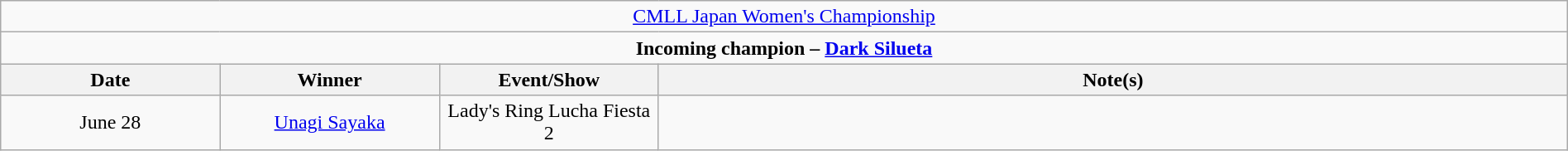<table class="wikitable" style="text-align:center; width:100%;">
<tr>
<td colspan="4" style="text-align: center;"><a href='#'>CMLL Japan Women's Championship</a></td>
</tr>
<tr>
<td colspan="4" style="text-align: center;"><strong>Incoming champion – <a href='#'>Dark Silueta</a></strong></td>
</tr>
<tr>
<th width=14%>Date</th>
<th width=14%>Winner</th>
<th width=14%>Event/Show</th>
<th width=58%>Note(s)</th>
</tr>
<tr>
<td>June 28</td>
<td><a href='#'>Unagi Sayaka</a></td>
<td>Lady's Ring Lucha Fiesta 2</td>
<td></td>
</tr>
</table>
